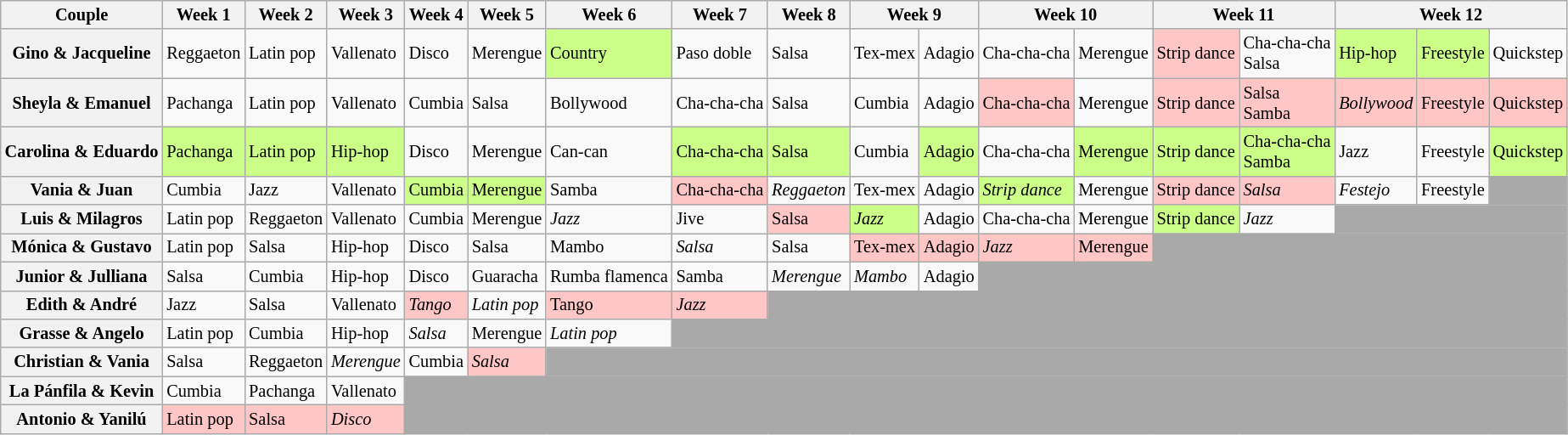<table class="wikitable" style="text-align:left; font-size:85%; line-height:16px;">
<tr>
<th>Couple</th>
<th>Week 1</th>
<th>Week 2</th>
<th>Week 3</th>
<th>Week 4</th>
<th>Week 5</th>
<th>Week 6</th>
<th>Week 7</th>
<th>Week 8</th>
<th colspan=2>Week 9</th>
<th colspan=2>Week 10</th>
<th colspan=2>Week 11</th>
<th colspan=3>Week 12</th>
</tr>
<tr>
<th>Gino & Jacqueline</th>
<td>Reggaeton</td>
<td>Latin pop</td>
<td>Vallenato</td>
<td>Disco</td>
<td>Merengue</td>
<td style="background:#ccff88;">Country</td>
<td>Paso doble</td>
<td>Salsa</td>
<td>Tex-mex</td>
<td>Adagio</td>
<td>Cha-cha-cha</td>
<td>Merengue</td>
<td style="background:#ffc6c6;">Strip dance</td>
<td nowrap>Cha-cha-cha<br>Salsa</td>
<td style="background:#ccff88;">Hip-hop</td>
<td style="background:#ccff88;">Freestyle</td>
<td>Quickstep</td>
</tr>
<tr>
<th>Sheyla & Emanuel</th>
<td>Pachanga</td>
<td>Latin pop</td>
<td>Vallenato</td>
<td>Cumbia</td>
<td>Salsa</td>
<td>Bollywood</td>
<td>Cha-cha-cha</td>
<td>Salsa</td>
<td>Cumbia</td>
<td>Adagio</td>
<td style="background:#ffc6c6;">Cha-cha-cha</td>
<td>Merengue</td>
<td style="background:#ffc6c6;">Strip dance</td>
<td style="background:#ffc6c6;">Salsa<br>Samba</td>
<td style="background:#ffc6c6;"><em>Bollywood</em></td>
<td style="background:#ffc6c6;">Freestyle</td>
<td style="background:#ffc6c6;">Quickstep</td>
</tr>
<tr>
<th>Carolina & Eduardo</th>
<td style="background:#ccff88;">Pachanga</td>
<td style="background:#ccff88;">Latin pop</td>
<td style="background:#ccff88;">Hip-hop</td>
<td>Disco</td>
<td>Merengue</td>
<td>Can-can</td>
<td style="background:#ccff88;">Cha-cha-cha</td>
<td style="background:#ccff88;">Salsa</td>
<td>Cumbia</td>
<td style="background:#ccff88;">Adagio</td>
<td>Cha-cha-cha</td>
<td style="background:#ccff88;">Merengue</td>
<td style="background:#ccff88;">Strip dance</td>
<td style="background:#ccff88;">Cha-cha-cha<br>Samba</td>
<td>Jazz</td>
<td>Freestyle</td>
<td style="background:#ccff88;">Quickstep</td>
</tr>
<tr>
<th>Vania & Juan</th>
<td>Cumbia</td>
<td>Jazz</td>
<td>Vallenato</td>
<td style="background:#ccff88;">Cumbia</td>
<td style="background:#ccff88;">Merengue</td>
<td>Samba</td>
<td style="background:#ffc6c6;">Cha-cha-cha</td>
<td><em>Reggaeton</em></td>
<td>Tex-mex</td>
<td>Adagio</td>
<td style="background:#ccff88;"><em>Strip dance</em></td>
<td>Merengue</td>
<td style="background:#ffc6c6;">Strip dance</td>
<td style="background:#ffc6c6;"><em>Salsa</em></td>
<td><em>Festejo</em></td>
<td>Freestyle</td>
<td style="background:darkgrey;" colspan="1"></td>
</tr>
<tr>
<th>Luis & Milagros</th>
<td>Latin pop</td>
<td>Reggaeton</td>
<td>Vallenato</td>
<td>Cumbia</td>
<td>Merengue</td>
<td><em>Jazz</em></td>
<td>Jive</td>
<td style="background:#ffc6c6;">Salsa</td>
<td style="background:#ccff88;"><em>Jazz</em></td>
<td>Adagio</td>
<td>Cha-cha-cha</td>
<td>Merengue</td>
<td style="background:#ccff88;">Strip dance</td>
<td><em>Jazz</em></td>
<td style="background:darkgrey;" colspan="3"></td>
</tr>
<tr>
<th>Mónica & Gustavo</th>
<td>Latin pop</td>
<td>Salsa</td>
<td>Hip-hop</td>
<td>Disco</td>
<td>Salsa</td>
<td>Mambo</td>
<td><em>Salsa</em></td>
<td>Salsa</td>
<td style="background:#ffc6c6;">Tex-mex</td>
<td style="background:#ffc6c6;">Adagio</td>
<td style="background:#ffc6c6;"><em>Jazz</em></td>
<td style="background:#ffc6c6;">Merengue</td>
<td style="background:darkgrey;" colspan="5"></td>
</tr>
<tr>
<th>Junior & Julliana</th>
<td>Salsa</td>
<td>Cumbia</td>
<td>Hip-hop</td>
<td>Disco</td>
<td>Guaracha</td>
<td>Rumba flamenca</td>
<td>Samba</td>
<td><em>Merengue</em></td>
<td><em>Mambo</em></td>
<td>Adagio</td>
<td style="background:darkgrey;" colspan="7"></td>
</tr>
<tr>
<th>Edith & André</th>
<td>Jazz</td>
<td>Salsa</td>
<td>Vallenato</td>
<td style="background:#ffc6c6;"><em>Tango</em></td>
<td><em>Latin pop</em></td>
<td style="background:#ffc6c6;">Tango</td>
<td style="background:#ffc6c6;"><em>Jazz</em></td>
<td style="background:darkgrey;" colspan="10"></td>
</tr>
<tr>
<th>Grasse & Angelo</th>
<td>Latin pop</td>
<td>Cumbia</td>
<td>Hip-hop</td>
<td><em>Salsa</em></td>
<td>Merengue</td>
<td><em>Latin pop</em></td>
<td style="background:darkgrey;" colspan="11"></td>
</tr>
<tr>
<th>Christian & Vania</th>
<td>Salsa</td>
<td>Reggaeton</td>
<td><em>Merengue</em></td>
<td>Cumbia</td>
<td style="background:#ffc6c6;"><em>Salsa</em></td>
<td style="background:darkgrey;" colspan="12"></td>
</tr>
<tr>
<th>La Pánfila & Kevin</th>
<td>Cumbia</td>
<td>Pachanga</td>
<td>Vallenato</td>
<td style="background:darkgrey;" colspan="14"></td>
</tr>
<tr>
<th>Antonio & Yanilú</th>
<td style="background:#ffc6c6;">Latin pop</td>
<td style="background:#ffc6c6;">Salsa</td>
<td style="background:#ffc6c6;"><em>Disco</em></td>
<td style="background:darkgrey;" colspan="14"></td>
</tr>
</table>
